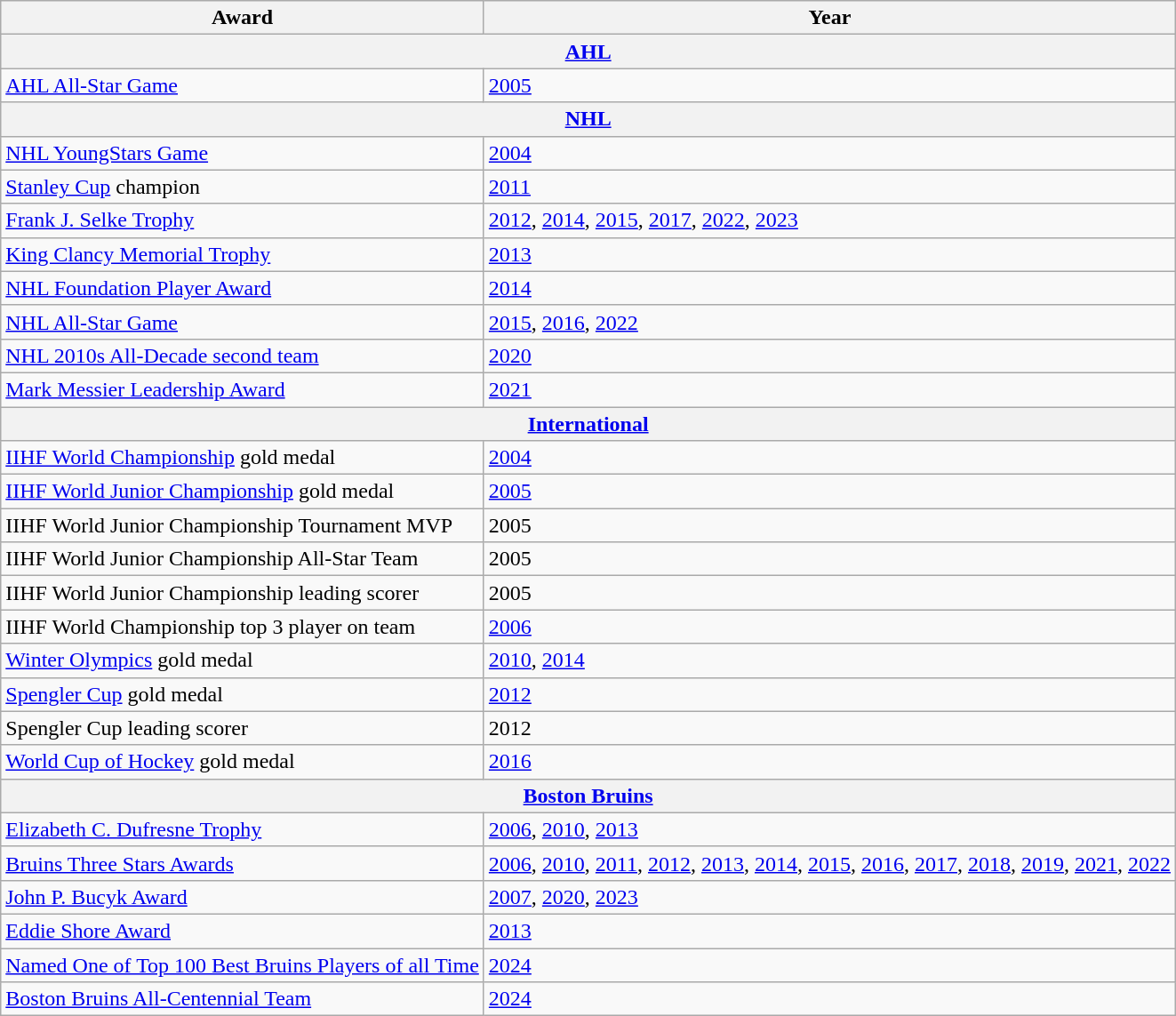<table class="wikitable">
<tr>
<th>Award</th>
<th>Year</th>
</tr>
<tr>
<th colspan="2"><a href='#'>AHL</a></th>
</tr>
<tr>
<td><a href='#'>AHL All-Star Game</a></td>
<td><a href='#'>2005</a></td>
</tr>
<tr>
<th colspan="2"><a href='#'>NHL</a></th>
</tr>
<tr>
<td><a href='#'>NHL YoungStars Game</a></td>
<td><a href='#'>2004</a></td>
</tr>
<tr>
<td><a href='#'>Stanley Cup</a> champion</td>
<td><a href='#'>2011</a></td>
</tr>
<tr>
<td><a href='#'>Frank J. Selke Trophy</a></td>
<td><a href='#'>2012</a>, <a href='#'>2014</a>, <a href='#'>2015</a>, <a href='#'>2017</a>, <a href='#'>2022</a>, <a href='#'>2023</a></td>
</tr>
<tr>
<td><a href='#'>King Clancy Memorial Trophy</a></td>
<td><a href='#'>2013</a></td>
</tr>
<tr>
<td><a href='#'>NHL Foundation Player Award</a></td>
<td><a href='#'>2014</a></td>
</tr>
<tr>
<td><a href='#'>NHL All-Star Game</a></td>
<td><a href='#'>2015</a>, <a href='#'>2016</a>, <a href='#'>2022</a></td>
</tr>
<tr>
<td><a href='#'>NHL 2010s All-Decade second team</a></td>
<td><a href='#'>2020</a></td>
</tr>
<tr>
<td><a href='#'>Mark Messier Leadership Award</a></td>
<td><a href='#'>2021</a></td>
</tr>
<tr>
<th colspan="2"><a href='#'>International</a></th>
</tr>
<tr>
<td><a href='#'>IIHF World Championship</a> gold medal</td>
<td><a href='#'>2004</a></td>
</tr>
<tr>
<td><a href='#'>IIHF World Junior Championship</a> gold medal</td>
<td><a href='#'>2005</a></td>
</tr>
<tr>
<td>IIHF World Junior Championship Tournament MVP</td>
<td>2005</td>
</tr>
<tr>
<td>IIHF World Junior Championship All-Star Team</td>
<td>2005</td>
</tr>
<tr>
<td>IIHF World Junior Championship leading scorer</td>
<td>2005</td>
</tr>
<tr>
<td>IIHF World Championship top 3 player on team</td>
<td><a href='#'>2006</a></td>
</tr>
<tr>
<td><a href='#'>Winter Olympics</a> gold medal</td>
<td><a href='#'>2010</a>, <a href='#'>2014</a></td>
</tr>
<tr>
<td><a href='#'>Spengler Cup</a> gold medal</td>
<td><a href='#'>2012</a></td>
</tr>
<tr>
<td>Spengler Cup leading scorer</td>
<td>2012</td>
</tr>
<tr>
<td><a href='#'>World Cup of Hockey</a> gold medal</td>
<td><a href='#'>2016</a></td>
</tr>
<tr>
<th colspan="2"><a href='#'>Boston Bruins</a></th>
</tr>
<tr>
<td><a href='#'>Elizabeth C. Dufresne Trophy</a></td>
<td><a href='#'>2006</a>, <a href='#'>2010</a>, <a href='#'>2013</a></td>
</tr>
<tr>
<td><a href='#'>Bruins Three Stars Awards</a></td>
<td><a href='#'>2006</a>, <a href='#'>2010</a>, <a href='#'>2011</a>, <a href='#'>2012</a>, <a href='#'>2013</a>, <a href='#'>2014</a>, <a href='#'>2015</a>, <a href='#'>2016</a>, <a href='#'>2017</a>, <a href='#'>2018</a>, <a href='#'>2019</a>, <a href='#'>2021</a>, <a href='#'>2022</a></td>
</tr>
<tr>
<td><a href='#'>John P. Bucyk Award</a></td>
<td><a href='#'>2007</a>, <a href='#'>2020</a>, <a href='#'>2023</a></td>
</tr>
<tr>
<td><a href='#'>Eddie Shore Award</a></td>
<td><a href='#'>2013</a></td>
</tr>
<tr>
<td><a href='#'>Named One of Top 100 Best Bruins Players of all Time</a></td>
<td><a href='#'>2024</a></td>
</tr>
<tr>
<td><a href='#'>Boston Bruins All-Centennial Team</a></td>
<td><a href='#'>2024</a></td>
</tr>
</table>
